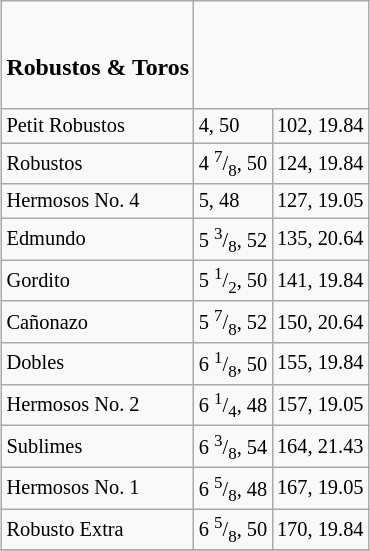<table class="wikitable" style="font-size: 85%; margin:1em auto;">
<tr>
<td><br><h3>Robustos & Toros</h3></td>
</tr>
<tr>
<td>Petit Robustos</td>
<td>4, 50</td>
<td>102, 19.84</td>
</tr>
<tr>
<td>Robustos</td>
<td>4 <sup>7</sup>/<sub>8</sub>, 50</td>
<td>124, 19.84</td>
</tr>
<tr>
<td>Hermosos No. 4</td>
<td>5, 48</td>
<td>127, 19.05</td>
</tr>
<tr>
<td>Edmundo</td>
<td>5 <sup>3</sup>/<sub>8</sub>, 52</td>
<td>135, 20.64</td>
</tr>
<tr>
<td>Gordito</td>
<td>5 <sup>1</sup>/<sub>2</sub>, 50</td>
<td>141, 19.84</td>
</tr>
<tr>
<td>Cañonazo</td>
<td>5 <sup>7</sup>/<sub>8</sub>, 52</td>
<td>150, 20.64</td>
</tr>
<tr>
<td>Dobles</td>
<td>6 <sup>1</sup>/<sub>8</sub>, 50</td>
<td>155, 19.84</td>
</tr>
<tr>
<td>Hermosos No. 2</td>
<td>6 <sup>1</sup>/<sub>4</sub>, 48</td>
<td>157, 19.05</td>
</tr>
<tr>
<td>Sublimes</td>
<td>6 <sup>3</sup>/<sub>8</sub>, 54</td>
<td>164, 21.43</td>
</tr>
<tr>
<td>Hermosos No. 1</td>
<td>6 <sup>5</sup>/<sub>8</sub>, 48</td>
<td>167, 19.05</td>
</tr>
<tr>
<td>Robusto Extra</td>
<td>6 <sup>5</sup>/<sub>8</sub>, 50</td>
<td>170, 19.84</td>
</tr>
<tr>
</tr>
</table>
